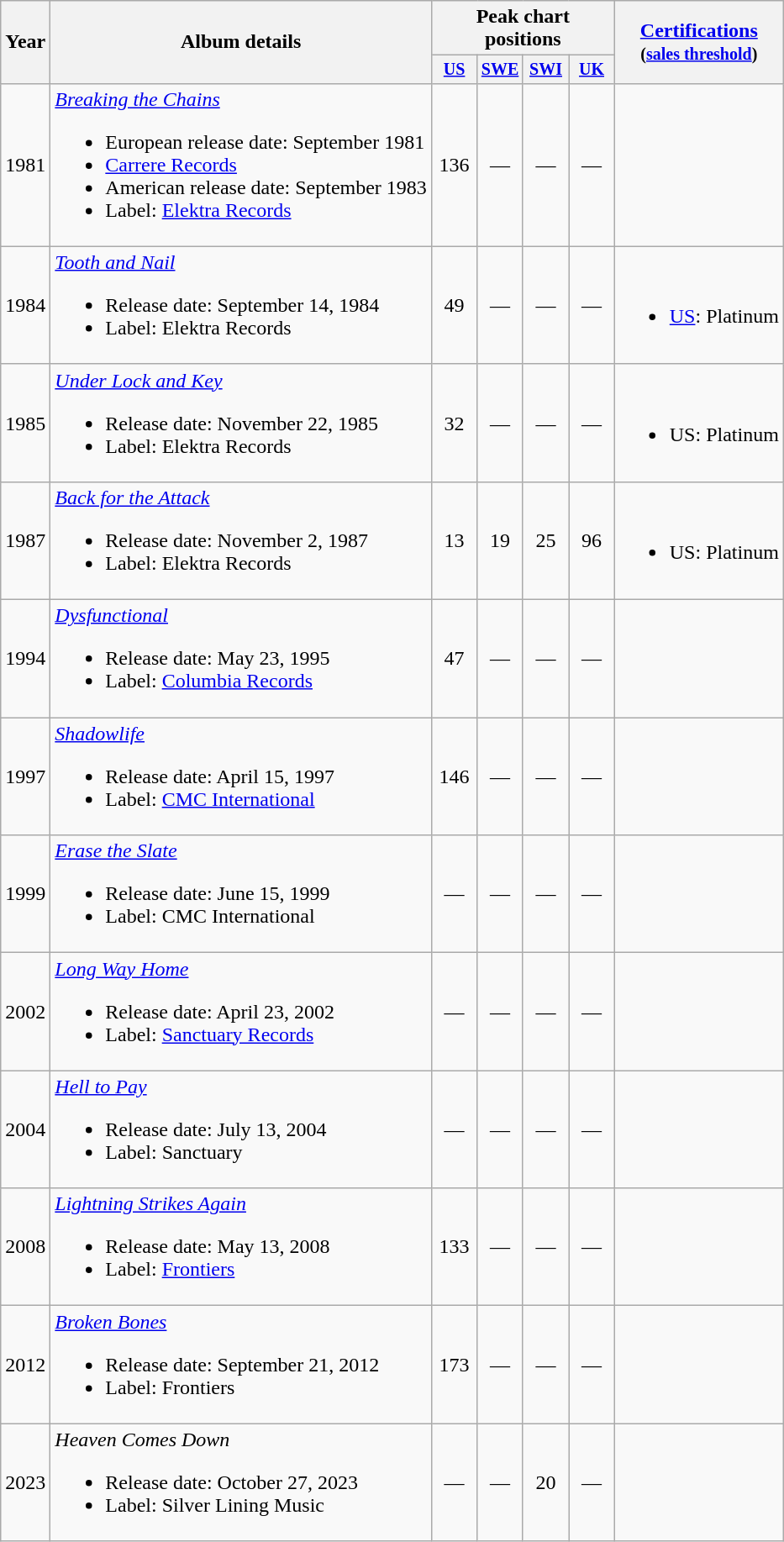<table class="wikitable" style="text-align:center;">
<tr>
<th rowspan="2">Year</th>
<th rowspan="2">Album details</th>
<th colspan="4">Peak chart positions</th>
<th rowspan="2"><a href='#'>Certifications</a><br><small>(<a href='#'>sales threshold</a>)</small></th>
</tr>
<tr style="font-size:smaller;">
<th style="width:30px;"><a href='#'>US</a><br></th>
<th style="width:30px;"><a href='#'>SWE</a><br></th>
<th style="width:30px;"><a href='#'>SWI</a><br></th>
<th style="width:30px;"><a href='#'>UK</a><br></th>
</tr>
<tr>
<td>1981</td>
<td style="text-align:left;"><em><a href='#'>Breaking the Chains</a></em><br><ul><li>European release date: September 1981</li><li><a href='#'>Carrere Records</a></li><li>American release date: September 1983</li><li>Label: <a href='#'>Elektra Records</a></li></ul></td>
<td>136</td>
<td>—</td>
<td>—</td>
<td>—</td>
<td></td>
</tr>
<tr>
<td>1984</td>
<td style="text-align:left;"><em><a href='#'>Tooth and Nail</a></em><br><ul><li>Release date: September 14, 1984</li><li>Label: Elektra Records</li></ul></td>
<td>49</td>
<td>—</td>
<td>—</td>
<td>—</td>
<td style="text-align:left;"><br><ul><li><a href='#'>US</a>: Platinum</li></ul></td>
</tr>
<tr>
<td>1985</td>
<td style="text-align:left;"><em><a href='#'>Under Lock and Key</a></em><br><ul><li>Release date: November 22, 1985</li><li>Label: Elektra Records</li></ul></td>
<td>32</td>
<td>—</td>
<td>—</td>
<td>—</td>
<td style="text-align:left;"><br><ul><li>US: Platinum</li></ul></td>
</tr>
<tr>
<td>1987</td>
<td style="text-align:left;"><em><a href='#'>Back for the Attack</a></em><br><ul><li>Release date: November 2, 1987</li><li>Label: Elektra Records</li></ul></td>
<td>13</td>
<td>19</td>
<td>25</td>
<td>96</td>
<td style="text-align:left;"><br><ul><li>US: Platinum</li></ul></td>
</tr>
<tr>
<td>1994</td>
<td style="text-align:left;"><em><a href='#'>Dysfunctional</a></em><br><ul><li>Release date: May 23, 1995</li><li>Label: <a href='#'>Columbia Records</a></li></ul></td>
<td>47</td>
<td>—</td>
<td>—</td>
<td>—</td>
<td></td>
</tr>
<tr>
<td>1997</td>
<td style="text-align:left;"><em><a href='#'>Shadowlife</a></em><br><ul><li>Release date: April 15, 1997</li><li>Label: <a href='#'>CMC International</a></li></ul></td>
<td>146</td>
<td>—</td>
<td>—</td>
<td>—</td>
<td></td>
</tr>
<tr>
<td>1999</td>
<td style="text-align:left;"><em><a href='#'>Erase the Slate</a></em><br><ul><li>Release date: June 15, 1999</li><li>Label: CMC International</li></ul></td>
<td>—</td>
<td>—</td>
<td>—</td>
<td>—</td>
<td></td>
</tr>
<tr>
<td>2002</td>
<td style="text-align:left;"><em><a href='#'>Long Way Home</a></em><br><ul><li>Release date: April 23, 2002</li><li>Label: <a href='#'>Sanctuary Records</a></li></ul></td>
<td>—</td>
<td>—</td>
<td>—</td>
<td>—</td>
<td></td>
</tr>
<tr>
<td>2004</td>
<td style="text-align:left;"><em><a href='#'>Hell to Pay</a></em><br><ul><li>Release date: July 13, 2004</li><li>Label: Sanctuary</li></ul></td>
<td>—</td>
<td>—</td>
<td>—</td>
<td>—</td>
<td></td>
</tr>
<tr>
<td>2008</td>
<td style="text-align:left;"><em><a href='#'>Lightning Strikes Again</a></em><br><ul><li>Release date: May 13, 2008</li><li>Label: <a href='#'>Frontiers</a></li></ul></td>
<td>133</td>
<td>—</td>
<td>—</td>
<td>—</td>
<td></td>
</tr>
<tr>
<td>2012</td>
<td style="text-align:left;"><em><a href='#'>Broken Bones</a></em><br><ul><li>Release date: September 21, 2012</li><li>Label: Frontiers</li></ul></td>
<td>173</td>
<td>—</td>
<td>—</td>
<td>—</td>
<td></td>
</tr>
<tr>
<td>2023</td>
<td style="text-align:left;"><em>Heaven Comes Down</em><br><ul><li>Release date: October 27, 2023</li><li>Label: Silver Lining Music</li></ul></td>
<td>—</td>
<td>—</td>
<td>20</td>
<td>—</td>
<td></td>
</tr>
</table>
